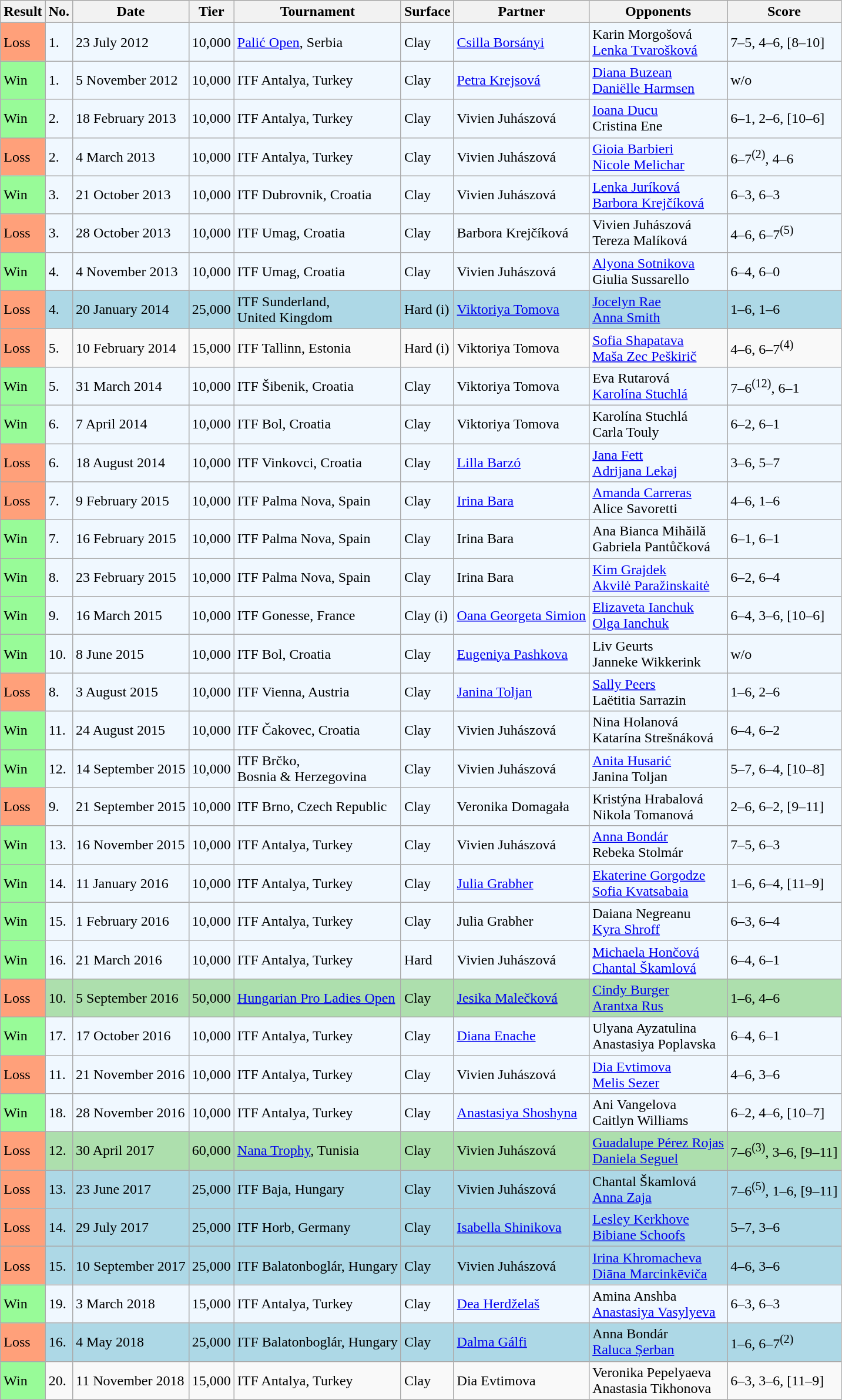<table class="sortable wikitable">
<tr>
<th>Result</th>
<th>No.</th>
<th>Date</th>
<th>Tier</th>
<th>Tournament</th>
<th>Surface</th>
<th>Partner</th>
<th>Opponents</th>
<th class="unsortable">Score</th>
</tr>
<tr style="background:#f0f8ff;">
<td style="background:#ffa07a;">Loss</td>
<td>1.</td>
<td>23 July 2012</td>
<td>10,000</td>
<td><a href='#'>Palić Open</a>, Serbia</td>
<td>Clay</td>
<td> <a href='#'>Csilla Borsányi</a></td>
<td> Karin Morgošová <br>  <a href='#'>Lenka Tvarošková</a></td>
<td>7–5, 4–6, [8–10]</td>
</tr>
<tr style="background:#f0f8ff;">
<td style="background:#98fb98;">Win</td>
<td>1.</td>
<td>5 November 2012</td>
<td>10,000</td>
<td>ITF Antalya, Turkey</td>
<td>Clay</td>
<td> <a href='#'>Petra Krejsová</a></td>
<td> <a href='#'>Diana Buzean</a> <br>  <a href='#'>Daniëlle Harmsen</a></td>
<td>w/o</td>
</tr>
<tr style="background:#f0f8ff;">
<td style="background:#98fb98;">Win</td>
<td>2.</td>
<td>18 February 2013</td>
<td>10,000</td>
<td>ITF Antalya, Turkey</td>
<td>Clay</td>
<td> Vivien Juhászová</td>
<td> <a href='#'>Ioana Ducu</a> <br>  Cristina Ene</td>
<td>6–1, 2–6, [10–6]</td>
</tr>
<tr style="background:#f0f8ff;">
<td style="background:#ffa07a;">Loss</td>
<td>2.</td>
<td>4 March 2013</td>
<td>10,000</td>
<td>ITF Antalya, Turkey</td>
<td>Clay</td>
<td> Vivien Juhászová</td>
<td> <a href='#'>Gioia Barbieri</a> <br>  <a href='#'>Nicole Melichar</a></td>
<td>6–7<sup>(2)</sup>, 4–6</td>
</tr>
<tr style="background:#f0f8ff;">
<td style="background:#98fb98;">Win</td>
<td>3.</td>
<td>21 October 2013</td>
<td>10,000</td>
<td>ITF Dubrovnik, Croatia</td>
<td>Clay</td>
<td> Vivien Juhászová</td>
<td> <a href='#'>Lenka Juríková</a> <br>  <a href='#'>Barbora Krejčíková</a></td>
<td>6–3, 6–3</td>
</tr>
<tr style="background:#f0f8ff;">
<td style="background:#ffa07a;">Loss</td>
<td>3.</td>
<td>28 October 2013</td>
<td>10,000</td>
<td>ITF Umag, Croatia</td>
<td>Clay</td>
<td> Barbora Krejčíková</td>
<td> Vivien Juhászová <br>  Tereza Malíková</td>
<td>4–6, 6–7<sup>(5)</sup></td>
</tr>
<tr style="background:#f0f8ff;">
<td style="background:#98fb98;">Win</td>
<td>4.</td>
<td>4 November 2013</td>
<td>10,000</td>
<td>ITF Umag, Croatia</td>
<td>Clay</td>
<td> Vivien Juhászová</td>
<td> <a href='#'>Alyona Sotnikova</a> <br>  Giulia Sussarello</td>
<td>6–4, 6–0</td>
</tr>
<tr style="background:lightblue;">
<td style="background:#ffa07a;">Loss</td>
<td>4.</td>
<td>20 January 2014</td>
<td>25,000</td>
<td>ITF Sunderland, <br>United Kingdom</td>
<td>Hard (i)</td>
<td> <a href='#'>Viktoriya Tomova</a></td>
<td> <a href='#'>Jocelyn Rae</a> <br>  <a href='#'>Anna Smith</a></td>
<td>1–6, 1–6</td>
</tr>
<tr>
<td style="background:#ffa07a;">Loss</td>
<td>5.</td>
<td>10 February 2014</td>
<td>15,000</td>
<td>ITF Tallinn, Estonia</td>
<td>Hard (i)</td>
<td> Viktoriya Tomova</td>
<td> <a href='#'>Sofia Shapatava</a> <br>  <a href='#'>Maša Zec Peškirič</a></td>
<td>4–6, 6–7<sup>(4)</sup></td>
</tr>
<tr style="background:#f0f8ff;">
<td style="background:#98fb98;">Win</td>
<td>5.</td>
<td>31 March 2014</td>
<td>10,000</td>
<td>ITF Šibenik, Croatia</td>
<td>Clay</td>
<td> Viktoriya Tomova</td>
<td> Eva Rutarová <br>  <a href='#'>Karolína Stuchlá</a></td>
<td>7–6<sup>(12)</sup>, 6–1</td>
</tr>
<tr style="background:#f0f8ff;">
<td style="background:#98fb98;">Win</td>
<td>6.</td>
<td>7 April 2014</td>
<td>10,000</td>
<td>ITF Bol, Croatia</td>
<td>Clay</td>
<td> Viktoriya Tomova</td>
<td> Karolína Stuchlá <br>  Carla Touly</td>
<td>6–2, 6–1</td>
</tr>
<tr style="background:#f0f8ff;">
<td style="background:#ffa07a;">Loss</td>
<td>6.</td>
<td>18 August 2014</td>
<td>10,000</td>
<td>ITF Vinkovci, Croatia</td>
<td>Clay</td>
<td> <a href='#'>Lilla Barzó</a></td>
<td> <a href='#'>Jana Fett</a> <br>  <a href='#'>Adrijana Lekaj</a></td>
<td>3–6, 5–7</td>
</tr>
<tr style="background:#f0f8ff;">
<td style="background:#ffa07a;">Loss</td>
<td>7.</td>
<td>9 February 2015</td>
<td>10,000</td>
<td>ITF Palma Nova, Spain</td>
<td>Clay</td>
<td> <a href='#'>Irina Bara</a></td>
<td> <a href='#'>Amanda Carreras</a> <br>  Alice Savoretti</td>
<td>4–6, 1–6</td>
</tr>
<tr style="background:#f0f8ff;">
<td style="background:#98fb98;">Win</td>
<td>7.</td>
<td>16 February 2015</td>
<td>10,000</td>
<td>ITF Palma Nova, Spain</td>
<td>Clay</td>
<td> Irina Bara</td>
<td> Ana Bianca Mihăilă <br>  Gabriela Pantůčková</td>
<td>6–1, 6–1</td>
</tr>
<tr style="background:#f0f8ff;">
<td style="background:#98fb98;">Win</td>
<td>8.</td>
<td>23 February 2015</td>
<td>10,000</td>
<td>ITF Palma Nova, Spain</td>
<td>Clay</td>
<td> Irina Bara</td>
<td> <a href='#'>Kim Grajdek</a> <br>  <a href='#'>Akvilė Paražinskaitė</a></td>
<td>6–2, 6–4</td>
</tr>
<tr style="background:#f0f8ff;">
<td style="background:#98fb98;">Win</td>
<td>9.</td>
<td>16 March 2015</td>
<td>10,000</td>
<td>ITF Gonesse, France</td>
<td>Clay (i)</td>
<td> <a href='#'>Oana Georgeta Simion</a></td>
<td> <a href='#'>Elizaveta Ianchuk</a> <br>  <a href='#'>Olga Ianchuk</a></td>
<td>6–4, 3–6, [10–6]</td>
</tr>
<tr style="background:#f0f8ff;">
<td style="background:#98fb98;">Win</td>
<td>10.</td>
<td>8 June 2015</td>
<td>10,000</td>
<td>ITF Bol, Croatia</td>
<td>Clay</td>
<td> <a href='#'>Eugeniya Pashkova</a></td>
<td> Liv Geurts <br>  Janneke Wikkerink</td>
<td>w/o</td>
</tr>
<tr style="background:#f0f8ff;">
<td style="background:#ffa07a;">Loss</td>
<td>8.</td>
<td>3 August 2015</td>
<td>10,000</td>
<td>ITF Vienna, Austria</td>
<td>Clay</td>
<td> <a href='#'>Janina Toljan</a></td>
<td> <a href='#'>Sally Peers</a> <br>  Laëtitia Sarrazin</td>
<td>1–6, 2–6</td>
</tr>
<tr style="background:#f0f8ff;">
<td style="background:#98fb98;">Win</td>
<td>11.</td>
<td>24 August 2015</td>
<td>10,000</td>
<td>ITF Čakovec, Croatia</td>
<td>Clay</td>
<td> Vivien Juhászová</td>
<td> Nina Holanová <br>  Katarína Strešnáková</td>
<td>6–4, 6–2</td>
</tr>
<tr style="background:#f0f8ff;">
<td style="background:#98fb98;">Win</td>
<td>12.</td>
<td>14 September 2015</td>
<td>10,000</td>
<td>ITF Brčko, <br>Bosnia & Herzegovina</td>
<td>Clay</td>
<td> Vivien Juhászová</td>
<td> <a href='#'>Anita Husarić</a> <br>  Janina Toljan</td>
<td>5–7, 6–4, [10–8]</td>
</tr>
<tr style="background:#f0f8ff;">
<td style="background:#ffa07a;">Loss</td>
<td>9.</td>
<td>21 September 2015</td>
<td>10,000</td>
<td>ITF Brno, Czech Republic</td>
<td>Clay</td>
<td> Veronika Domagała</td>
<td> Kristýna Hrabalová <br>  Nikola Tomanová</td>
<td>2–6, 6–2, [9–11]</td>
</tr>
<tr style="background:#f0f8ff;">
<td style="background:#98fb98;">Win</td>
<td>13.</td>
<td>16 November 2015</td>
<td>10,000</td>
<td>ITF Antalya, Turkey</td>
<td>Clay</td>
<td> Vivien Juhászová</td>
<td> <a href='#'>Anna Bondár</a> <br>  Rebeka Stolmár</td>
<td>7–5, 6–3</td>
</tr>
<tr style="background:#f0f8ff;">
<td style="background:#98fb98;">Win</td>
<td>14.</td>
<td>11 January 2016</td>
<td>10,000</td>
<td>ITF Antalya, Turkey</td>
<td>Clay</td>
<td> <a href='#'>Julia Grabher</a></td>
<td> <a href='#'>Ekaterine Gorgodze</a> <br>  <a href='#'>Sofia Kvatsabaia</a></td>
<td>1–6, 6–4, [11–9]</td>
</tr>
<tr style="background:#f0f8ff;">
<td style="background:#98fb98;">Win</td>
<td>15.</td>
<td>1 February 2016</td>
<td>10,000</td>
<td>ITF Antalya, Turkey</td>
<td>Clay</td>
<td> Julia Grabher</td>
<td> Daiana Negreanu <br>  <a href='#'>Kyra Shroff</a></td>
<td>6–3, 6–4</td>
</tr>
<tr style="background:#f0f8ff;">
<td style="background:#98fb98;">Win</td>
<td>16.</td>
<td>21 March 2016</td>
<td>10,000</td>
<td>ITF Antalya, Turkey</td>
<td>Hard</td>
<td> Vivien Juhászová</td>
<td> <a href='#'>Michaela Hončová</a> <br>  <a href='#'>Chantal Škamlová</a></td>
<td>6–4, 6–1</td>
</tr>
<tr style="background:#addfad;">
<td style="background:#ffa07a;">Loss</td>
<td>10.</td>
<td>5 September 2016</td>
<td>50,000</td>
<td><a href='#'>Hungarian Pro Ladies Open</a></td>
<td>Clay</td>
<td> <a href='#'>Jesika Malečková</a></td>
<td> <a href='#'>Cindy Burger</a> <br>  <a href='#'>Arantxa Rus</a></td>
<td>1–6, 4–6</td>
</tr>
<tr style="background:#f0f8ff;">
<td style="background:#98fb98;">Win</td>
<td>17.</td>
<td>17 October 2016</td>
<td>10,000</td>
<td>ITF Antalya, Turkey</td>
<td>Clay</td>
<td> <a href='#'>Diana Enache</a></td>
<td> Ulyana Ayzatulina <br>  Anastasiya Poplavska</td>
<td>6–4, 6–1</td>
</tr>
<tr style="background:#f0f8ff;">
<td style="background:#ffa07a;">Loss</td>
<td>11.</td>
<td>21 November 2016</td>
<td>10,000</td>
<td>ITF Antalya, Turkey</td>
<td>Clay</td>
<td> Vivien Juhászová</td>
<td> <a href='#'>Dia Evtimova</a> <br>  <a href='#'>Melis Sezer</a></td>
<td>4–6, 3–6</td>
</tr>
<tr style="background:#f0f8ff;">
<td style="background:#98fb98;">Win</td>
<td>18.</td>
<td>28 November 2016</td>
<td>10,000</td>
<td>ITF Antalya, Turkey</td>
<td>Clay</td>
<td> <a href='#'>Anastasiya Shoshyna</a></td>
<td> Ani Vangelova <br>  Caitlyn Williams</td>
<td>6–2, 4–6, [10–7]</td>
</tr>
<tr style="background:#addfad;">
<td style="background:#ffa07a;">Loss</td>
<td>12.</td>
<td>30 April 2017</td>
<td>60,000</td>
<td><a href='#'>Nana Trophy</a>, Tunisia</td>
<td>Clay</td>
<td> Vivien Juhászová</td>
<td> <a href='#'>Guadalupe Pérez Rojas</a> <br>  <a href='#'>Daniela Seguel</a></td>
<td>7–6<sup>(3)</sup>, 3–6, [9–11]</td>
</tr>
<tr style="background:lightblue;">
<td style="background:#ffa07a;">Loss</td>
<td>13.</td>
<td>23 June 2017</td>
<td>25,000</td>
<td>ITF Baja, Hungary</td>
<td>Clay</td>
<td> Vivien Juhászová</td>
<td> Chantal Škamlová <br>  <a href='#'>Anna Zaja</a></td>
<td>7–6<sup>(5)</sup>, 1–6, [9–11]</td>
</tr>
<tr style="background:lightblue;">
<td style="background:#ffa07a;">Loss</td>
<td>14.</td>
<td>29 July 2017</td>
<td>25,000</td>
<td>ITF Horb, Germany</td>
<td>Clay</td>
<td> <a href='#'>Isabella Shinikova</a></td>
<td> <a href='#'>Lesley Kerkhove</a> <br>  <a href='#'>Bibiane Schoofs</a></td>
<td>5–7, 3–6</td>
</tr>
<tr style="background:lightblue;">
<td style="background:#ffa07a;">Loss</td>
<td>15.</td>
<td>10 September 2017</td>
<td>25,000</td>
<td>ITF Balatonboglár, Hungary</td>
<td>Clay</td>
<td> Vivien Juhászová</td>
<td> <a href='#'>Irina Khromacheva</a> <br>  <a href='#'>Diāna Marcinkēviča</a></td>
<td>4–6, 3–6</td>
</tr>
<tr style="background:#f0f8ff;">
<td style="background:#98fb98;">Win</td>
<td>19.</td>
<td>3 March 2018</td>
<td>15,000</td>
<td>ITF Antalya, Turkey</td>
<td>Clay</td>
<td> <a href='#'>Dea Herdželaš</a></td>
<td> Amina Anshba <br>  <a href='#'>Anastasiya Vasylyeva</a></td>
<td>6–3, 6–3</td>
</tr>
<tr style="background:lightblue;">
<td style="background:#ffa07a;">Loss</td>
<td>16.</td>
<td>4 May 2018</td>
<td>25,000</td>
<td>ITF Balatonboglár, Hungary</td>
<td>Clay</td>
<td> <a href='#'>Dalma Gálfi</a></td>
<td> Anna Bondár <br>  <a href='#'>Raluca Șerban</a></td>
<td>1–6, 6–7<sup>(2)</sup></td>
</tr>
<tr>
<td style="background:#98fb98;">Win</td>
<td>20.</td>
<td>11 November 2018</td>
<td>15,000</td>
<td>ITF Antalya, Turkey</td>
<td>Clay</td>
<td> Dia Evtimova</td>
<td> Veronika Pepelyaeva <br>  Anastasia Tikhonova</td>
<td>6–3, 3–6, [11–9]</td>
</tr>
</table>
